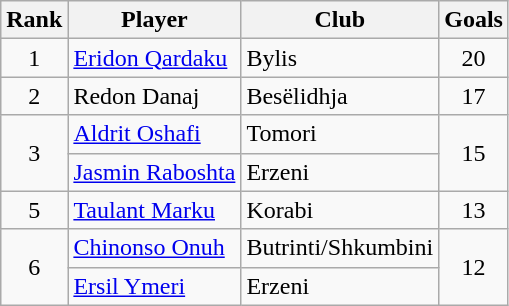<table class="wikitable" style="text-align:center">
<tr>
<th>Rank</th>
<th>Player</th>
<th>Club</th>
<th>Goals</th>
</tr>
<tr>
<td rowspan="1">1</td>
<td align="left"> <a href='#'>Eridon Qardaku</a></td>
<td align="left">Bylis</td>
<td rowspan="1">20</td>
</tr>
<tr>
<td rowspan="1">2</td>
<td align="left"> Redon Danaj</td>
<td align="left">Besëlidhja</td>
<td rowspan="1">17</td>
</tr>
<tr>
<td rowspan="2">3</td>
<td align="left"> <a href='#'>Aldrit Oshafi</a></td>
<td align="left">Tomori</td>
<td rowspan="2">15</td>
</tr>
<tr>
<td align="left"> <a href='#'>Jasmin Raboshta</a></td>
<td align="left">Erzeni</td>
</tr>
<tr>
<td rowspan="1">5</td>
<td align="left"> <a href='#'>Taulant Marku</a></td>
<td align="left">Korabi</td>
<td rowspan="1">13</td>
</tr>
<tr>
<td rowspan="2">6</td>
<td align="left"> <a href='#'>Chinonso Onuh</a></td>
<td align="left">Butrinti/Shkumbini</td>
<td rowspan="2">12</td>
</tr>
<tr>
<td align="left"> <a href='#'>Ersil Ymeri</a></td>
<td align="left">Erzeni</td>
</tr>
</table>
